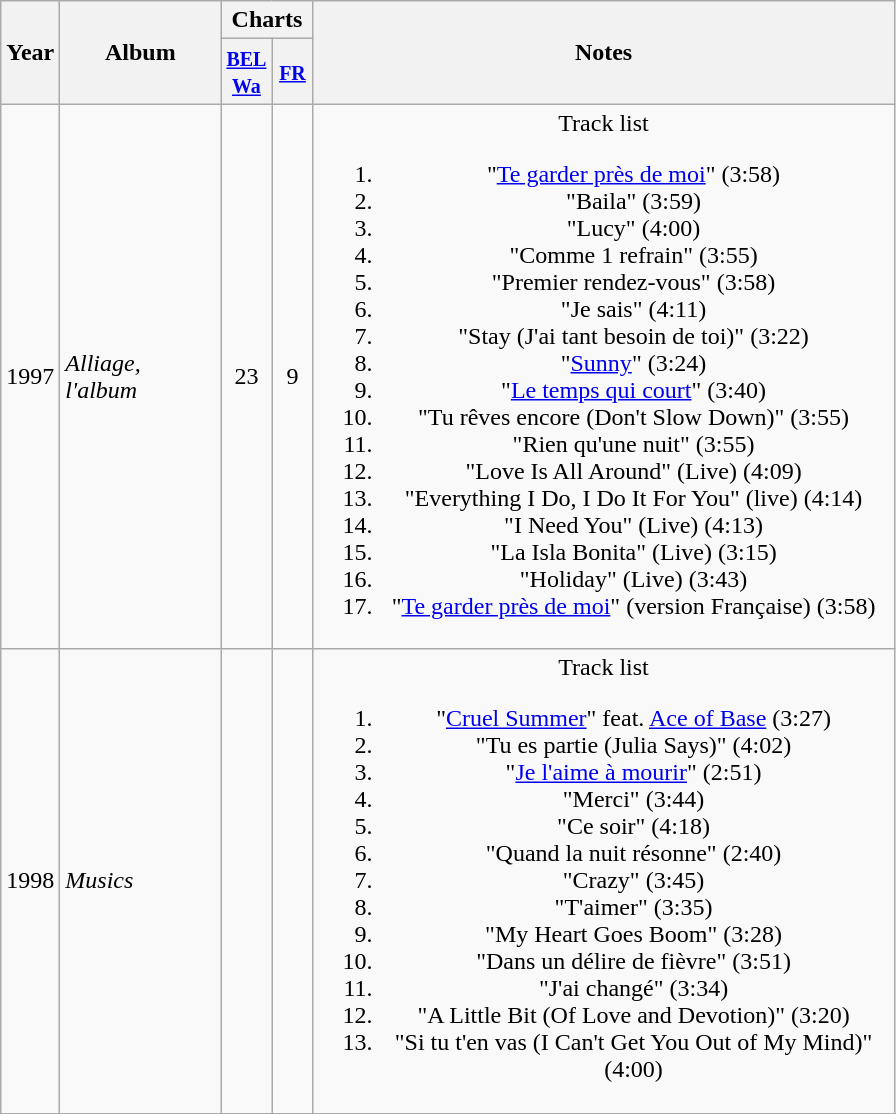<table class="wikitable">
<tr>
<th align="center" rowspan="2">Year</th>
<th align="center" rowspan="2" width="100">Album</th>
<th align="center" colspan="2">Charts</th>
<th align="center" rowspan="2" width="380">Notes</th>
</tr>
<tr>
<th width="20"><small><a href='#'>BEL <br>Wa</a></small><br></th>
<th width="20"><small><a href='#'>FR</a></small><br></th>
</tr>
<tr>
<td align="center">1997</td>
<td><em>Alliage, l'album</em></td>
<td align="center">23</td>
<td align="center">9</td>
<td align="center">Track list<br><ol><li>"<a href='#'>Te garder près de moi</a>" (3:58)</li><li>"Baila" (3:59)</li><li>"Lucy" (4:00)</li><li>"Comme 1 refrain" (3:55)</li><li>"Premier rendez-vous" (3:58)</li><li>"Je sais" (4:11)</li><li>"Stay (J'ai tant besoin de toi)" (3:22)</li><li>"<a href='#'>Sunny</a>" (3:24)</li><li>"<a href='#'>Le temps qui court</a>" (3:40)</li><li>"Tu rêves encore (Don't Slow Down)" (3:55)</li><li>"Rien qu'une nuit" (3:55)</li><li>"Love Is All Around" (Live) (4:09)</li><li>"Everything I Do, I Do It For You" (live) (4:14)</li><li>"I Need You" (Live) (4:13)</li><li>"La Isla Bonita" (Live) (3:15)</li><li>"Holiday" (Live) (3:43)</li><li>"<a href='#'>Te garder près de moi</a>" (version Française) (3:58)</li></ol></td>
</tr>
<tr>
<td align="center">1998</td>
<td><em>Musics</em></td>
<td align="center"></td>
<td align="center"></td>
<td align="center">Track list<br><ol><li>"<a href='#'>Cruel Summer</a>" feat. <a href='#'>Ace of Base</a> (3:27)</li><li>"Tu es partie (Julia Says)" (4:02)</li><li>"<a href='#'>Je l'aime à mourir</a>" (2:51)</li><li>"Merci" (3:44)</li><li>"Ce soir" (4:18)</li><li>"Quand la nuit résonne" (2:40)</li><li>"Crazy" (3:45)</li><li>"T'aimer" (3:35)</li><li>"My Heart Goes Boom" (3:28)</li><li>"Dans un délire de fièvre" (3:51)</li><li>"J'ai changé" (3:34)</li><li>"A Little Bit (Of Love and Devotion)" (3:20)</li><li>"Si tu t'en vas (I Can't Get You Out of My Mind)" (4:00)</li></ol></td>
</tr>
<tr>
</tr>
</table>
